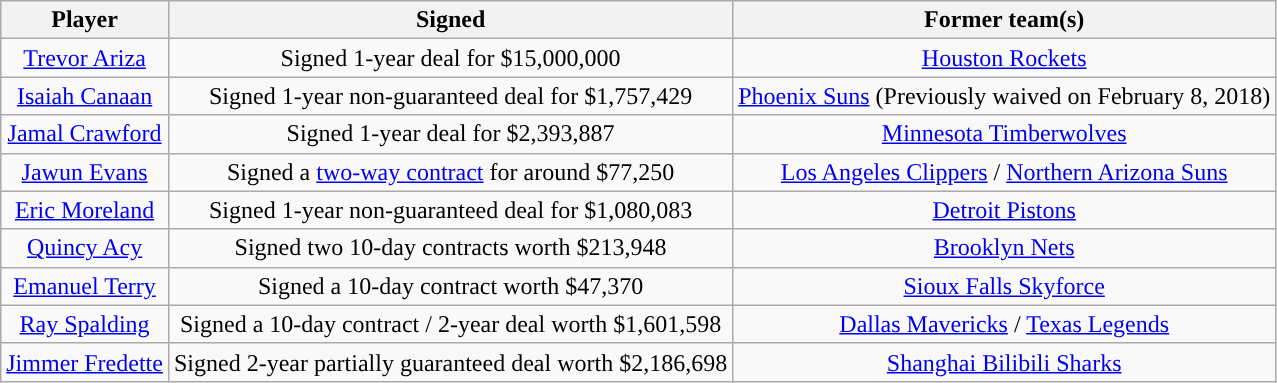<table class="wikitable sortable sortable" style="text-align: center">
<tr>
<th>Player</th>
<th>Signed</th>
<th>Former team(s)</th>
</tr>
<tr style="text-align: center">
<td><a href='#'>Trevor Ariza</a></td>
<td>Signed 1-year deal for $15,000,000</td>
<td><a href='#'>Houston Rockets</a></td>
</tr>
<tr style="text-align: center">
<td><a href='#'>Isaiah Canaan</a></td>
<td>Signed 1-year non-guaranteed deal for $1,757,429</td>
<td><a href='#'>Phoenix Suns</a> (Previously waived on February 8, 2018)</td>
</tr>
<tr style="text-align: center">
<td><a href='#'>Jamal Crawford</a></td>
<td>Signed 1-year deal for $2,393,887</td>
<td><a href='#'>Minnesota Timberwolves</a></td>
</tr>
<tr style="text-align: center">
<td><a href='#'>Jawun Evans</a></td>
<td>Signed a <a href='#'>two-way contract</a> for around $77,250</td>
<td><a href='#'>Los Angeles Clippers</a> / <a href='#'>Northern Arizona Suns</a></td>
</tr>
<tr style="text-align: center">
<td><a href='#'>Eric Moreland</a></td>
<td>Signed 1-year non-guaranteed deal for $1,080,083</td>
<td><a href='#'>Detroit Pistons</a></td>
</tr>
<tr style="text-align: center">
<td><a href='#'>Quincy Acy</a></td>
<td>Signed two 10-day contracts worth $213,948</td>
<td><a href='#'>Brooklyn Nets</a></td>
</tr>
<tr style="text-align: center">
<td><a href='#'>Emanuel Terry</a></td>
<td>Signed a 10-day contract worth $47,370</td>
<td><a href='#'>Sioux Falls Skyforce</a></td>
</tr>
<tr style="text-align: center">
<td><a href='#'>Ray Spalding</a></td>
<td>Signed a 10-day contract / 2-year deal worth $1,601,598</td>
<td><a href='#'>Dallas Mavericks</a> / <a href='#'>Texas Legends</a></td>
</tr>
<tr style="text-align: center">
<td><a href='#'>Jimmer Fredette</a></td>
<td>Signed 2-year partially guaranteed deal worth $2,186,698</td>
<td> <a href='#'>Shanghai Bilibili Sharks</a></td>
</tr>
</table>
